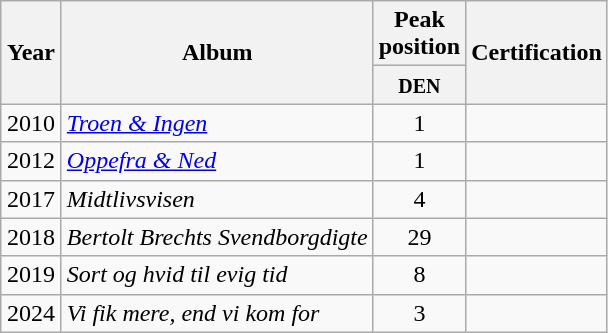<table class="wikitable">
<tr>
<th width="33" rowspan="2" style="text-align:center;">Year</th>
<th rowspan="2">Album</th>
<th colspan="1">Peak <br>position</th>
<th rowspan="2">Certification</th>
</tr>
<tr>
<th align="center"><small>DEN<br></small></th>
</tr>
<tr>
<td align="center">2010</td>
<td><em><a href='#'>Troen & Ingen</a></em></td>
<td align="center">1</td>
<td align="center"></td>
</tr>
<tr>
<td align="center">2012</td>
<td><em><a href='#'>Oppefra & Ned</a></em></td>
<td align="center">1</td>
<td align="center"></td>
</tr>
<tr>
<td align="center">2017</td>
<td><em>Midtlivsvisen</em></td>
<td align="center">4<br></td>
<td align="center"></td>
</tr>
<tr>
<td align="center">2018</td>
<td><em>Bertolt Brechts Svendborgdigte</em></td>
<td align="center">29<br></td>
<td align="center"></td>
</tr>
<tr>
<td align="center">2019</td>
<td><em>Sort og hvid til evig tid</em></td>
<td align="center">8<br></td>
<td align="center"></td>
</tr>
<tr>
<td align="center">2024</td>
<td><em>Vi fik mere, end vi kom for</em></td>
<td align="center">3<br></td>
<td align="center"></td>
</tr>
</table>
